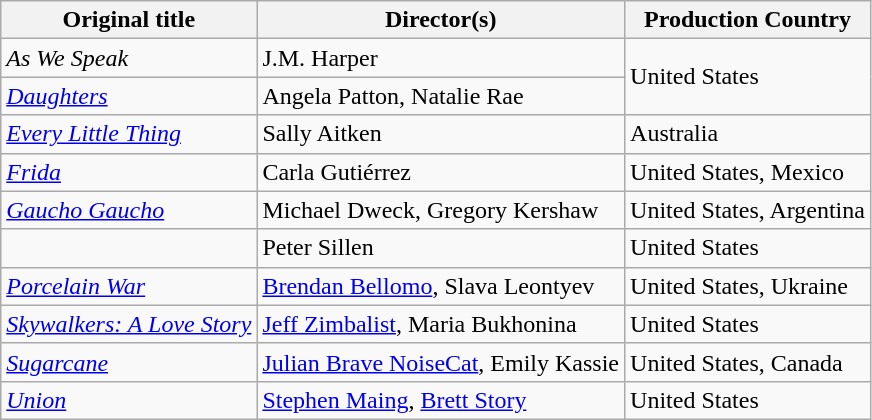<table class="wikitable plainrowheaders" style="margin-bottom:4px">
<tr>
<th scope="col">Original title</th>
<th scope="col">Director(s)</th>
<th scope="col">Production Country</th>
</tr>
<tr>
<td scope="row"><em>As We Speak</em></td>
<td>J.M. Harper</td>
<td rowspan="2">United States</td>
</tr>
<tr>
<td scope="row"><em><a href='#'>Daughters</a></em></td>
<td>Angela Patton, Natalie Rae</td>
</tr>
<tr>
<td scope="row"><em><a href='#'>Every Little Thing</a></em></td>
<td>Sally Aitken</td>
<td>Australia</td>
</tr>
<tr>
<td scope="row"><em><a href='#'>Frida</a></em></td>
<td>Carla Gutiérrez</td>
<td>United States, Mexico</td>
</tr>
<tr>
<td scope="row"><em><a href='#'>Gaucho Gaucho</a></em></td>
<td>Michael Dweck, Gregory Kershaw</td>
<td>United States, Argentina</td>
</tr>
<tr>
<td scope="row"></td>
<td>Peter Sillen</td>
<td>United States</td>
</tr>
<tr>
<td scope="row"><em><a href='#'>Porcelain War</a></em></td>
<td><a href='#'>Brendan Bellomo</a>, Slava Leontyev</td>
<td>United States, Ukraine</td>
</tr>
<tr>
<td scope="row"><em><a href='#'>Skywalkers: A Love Story</a></em></td>
<td><a href='#'>Jeff Zimbalist</a>, Maria Bukhonina</td>
<td>United States</td>
</tr>
<tr>
<td scope="row"><em><a href='#'>Sugarcane</a></em></td>
<td><a href='#'>Julian Brave NoiseCat</a>, Emily Kassie</td>
<td>United States, Canada</td>
</tr>
<tr>
<td scope="row"><em><a href='#'>Union</a></em></td>
<td><a href='#'>Stephen Maing</a>, <a href='#'>Brett Story</a></td>
<td>United States</td>
</tr>
</table>
